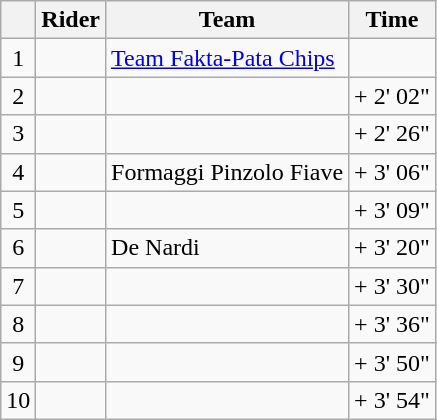<table class="wikitable">
<tr>
<th></th>
<th>Rider</th>
<th>Team</th>
<th>Time</th>
</tr>
<tr>
<td style="text-align:center;">1</td>
<td> </td>
<td><a href='#'>Team Fakta-Pata Chips</a></td>
<td align=right></td>
</tr>
<tr>
<td style="text-align:center;">2</td>
<td></td>
<td></td>
<td align=right>+ 2' 02"</td>
</tr>
<tr>
<td style="text-align:center;">3</td>
<td></td>
<td></td>
<td align=right>+ 2' 26"</td>
</tr>
<tr>
<td style="text-align:center;">4</td>
<td></td>
<td>Formaggi Pinzolo Fiave</td>
<td align=right>+ 3' 06"</td>
</tr>
<tr>
<td style="text-align:center;">5</td>
<td></td>
<td></td>
<td align=right>+ 3' 09"</td>
</tr>
<tr>
<td style="text-align:center;">6</td>
<td></td>
<td>De Nardi</td>
<td align=right>+ 3' 20"</td>
</tr>
<tr>
<td style="text-align:center;">7</td>
<td></td>
<td></td>
<td align=right>+ 3' 30"</td>
</tr>
<tr>
<td style="text-align:center;">8</td>
<td></td>
<td></td>
<td align=right>+ 3' 36"</td>
</tr>
<tr>
<td style="text-align:center;">9</td>
<td></td>
<td></td>
<td align=right>+ 3' 50"</td>
</tr>
<tr>
<td style="text-align:center;">10</td>
<td></td>
<td></td>
<td align=right>+ 3' 54"</td>
</tr>
</table>
